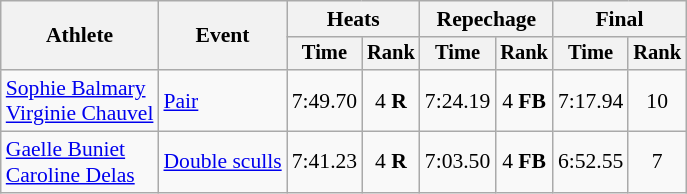<table class="wikitable" style="font-size:90%;">
<tr>
<th rowspan="2">Athlete</th>
<th rowspan="2">Event</th>
<th colspan="2">Heats</th>
<th colspan="2">Repechage</th>
<th colspan="2">Final</th>
</tr>
<tr style="font-size:95%">
<th>Time</th>
<th>Rank</th>
<th>Time</th>
<th>Rank</th>
<th>Time</th>
<th>Rank</th>
</tr>
<tr align=center>
<td align=left><a href='#'>Sophie Balmary</a><br><a href='#'>Virginie Chauvel</a></td>
<td align=left><a href='#'>Pair</a></td>
<td>7:49.70</td>
<td>4 <strong>R</strong></td>
<td>7:24.19</td>
<td>4 <strong>FB</strong></td>
<td>7:17.94</td>
<td>10</td>
</tr>
<tr align=center>
<td align=left><a href='#'>Gaelle Buniet</a><br><a href='#'>Caroline Delas</a></td>
<td align=left><a href='#'>Double sculls</a></td>
<td>7:41.23</td>
<td>4 <strong>R</strong></td>
<td>7:03.50</td>
<td>4 <strong>FB</strong></td>
<td>6:52.55</td>
<td>7</td>
</tr>
</table>
